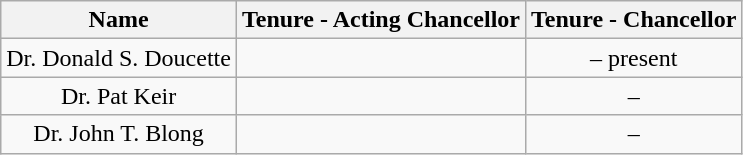<table class="wikitable sortable" style="text-align:center">
<tr>
<th>Name</th>
<th>Tenure - Acting Chancellor</th>
<th>Tenure - Chancellor</th>
</tr>
<tr>
<td>Dr. Donald S. Doucette</td>
<td></td>
<td> – present</td>
</tr>
<tr>
<td>Dr. Pat Keir</td>
<td></td>
<td> – </td>
</tr>
<tr>
<td>Dr. John T. Blong</td>
<td></td>
<td> – </td>
</tr>
</table>
